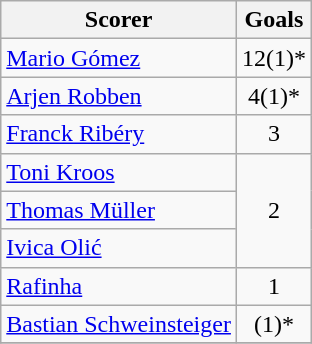<table class="wikitable">
<tr>
<th>Scorer</th>
<th>Goals</th>
</tr>
<tr>
<td> <a href='#'>Mario Gómez</a></td>
<td align=center>12(1)*</td>
</tr>
<tr>
<td> <a href='#'>Arjen Robben</a></td>
<td align=center>4(1)*</td>
</tr>
<tr>
<td> <a href='#'>Franck Ribéry</a></td>
<td align=center>3</td>
</tr>
<tr>
<td> <a href='#'>Toni Kroos</a></td>
<td rowspan="3" align=center>2</td>
</tr>
<tr>
<td> <a href='#'>Thomas Müller</a></td>
</tr>
<tr>
<td> <a href='#'>Ivica Olić</a></td>
</tr>
<tr>
<td> <a href='#'>Rafinha</a></td>
<td align=center>1</td>
</tr>
<tr>
<td> <a href='#'>Bastian Schweinsteiger</a></td>
<td align=center>(1)*</td>
</tr>
<tr>
</tr>
</table>
